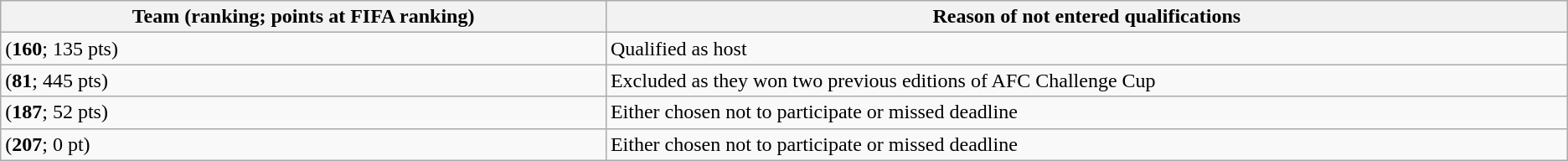<table class="wikitable sortable">
<tr>
<th width=17%>Team (ranking; points at FIFA ranking)</th>
<th width=27%>Reason of not entered qualifications</th>
</tr>
<tr>
<td> (<strong>160</strong>; 135 pts)</td>
<td>Qualified as host</td>
</tr>
<tr>
<td> (<strong>81</strong>; 445 pts)</td>
<td>Excluded as they won two previous editions of AFC Challenge Cup</td>
</tr>
<tr>
<td> (<strong>187</strong>; 52 pts)</td>
<td>Either chosen not to participate or missed deadline</td>
</tr>
<tr>
<td> (<strong>207</strong>; 0 pt)</td>
<td>Either chosen not to participate or missed deadline</td>
</tr>
</table>
